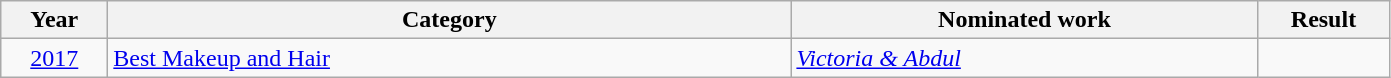<table class=wikitable>
<tr>
<th scope="col" style="width:4em;">Year</th>
<th scope="col" style="width:28em;">Category</th>
<th scope="col" style="width:19em;">Nominated work</th>
<th scope="col" style="width:5em;">Result</th>
</tr>
<tr>
<td style="text-align:center;"><a href='#'>2017</a></td>
<td><a href='#'>Best Makeup and Hair</a></td>
<td><em><a href='#'>Victoria & Abdul</a></em> </td>
<td></td>
</tr>
</table>
